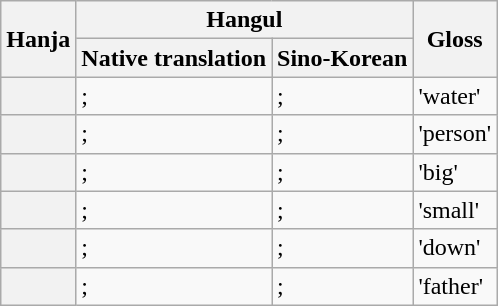<table class="wikitable">
<tr>
<th rowspan="2" scope="col">Hanja</th>
<th colspan="2" scope="colgroup">Hangul</th>
<th rowspan="2" scope="col">Gloss</th>
</tr>
<tr>
<th scope="col">Native translation</th>
<th scope="col">Sino-Korean</th>
</tr>
<tr>
<th scope="row"></th>
<td>; </td>
<td>; </td>
<td>'water'</td>
</tr>
<tr>
<th scope="row"></th>
<td>; </td>
<td>; </td>
<td>'person'</td>
</tr>
<tr>
<th scope="row"></th>
<td>; </td>
<td>; </td>
<td>'big'</td>
</tr>
<tr>
<th scope="row"></th>
<td>; </td>
<td>; </td>
<td>'small'</td>
</tr>
<tr>
<th scope="row"></th>
<td>; </td>
<td>; </td>
<td>'down'</td>
</tr>
<tr>
<th scope="row"></th>
<td>; </td>
<td>; </td>
<td>'father'</td>
</tr>
</table>
